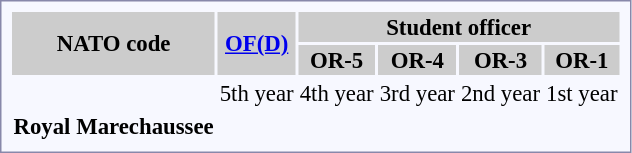<table class="sortable" style="border:1px solid #8888aa; background-color:#f7f8ff; padding:5px; font-size:95%; margin: 0px 12px 12px 0px;">
<tr style="background-color:#CCCCCC;">
<th rowspan=2>NATO code</th>
<th rowspan=2><a href='#'>OF(D)</a></th>
<th colspan=6>Student officer</th>
</tr>
<tr style="background-color:#CCCCCC;">
<th>OR-5</th>
<th>OR-4</th>
<th colspan=2>OR-3</th>
<th colspan=2>OR-1</th>
</tr>
<tr style="text-align:center;">
<th></th>
<td colspan=1>5th year</td>
<td colspan=1>4th year</td>
<td colspan=1>3rd year</td>
<td colspan=2>2nd year</td>
<td colspan=2>1st year</td>
</tr>
<tr style="text-align:center;">
<td rowspan=2><strong> Royal Marechaussee</strong></td>
<td colspan=1></td>
<td colspan=1></td>
<td colspan=1></td>
<td colspan=2></td>
<td colspan=2></td>
</tr>
<tr style="text-align:center;">
<td colspan=1></td>
<td colspan=1></td>
<td colspan=1></td>
<td colspan=2></td>
<td colspan=2></td>
</tr>
</table>
